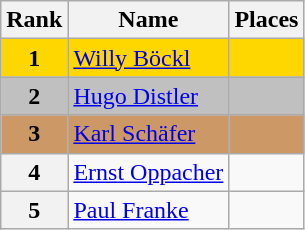<table class="wikitable">
<tr>
<th>Rank</th>
<th>Name</th>
<th>Places</th>
</tr>
<tr bgcolor="gold">
<td align="center"><strong>1</strong></td>
<td> <a href='#'>Willy Böckl</a></td>
<td></td>
</tr>
<tr bgcolor="silver">
<td align="center"><strong>2</strong></td>
<td> <a href='#'>Hugo Distler</a></td>
<td></td>
</tr>
<tr bgcolor="cc9966">
<td align="center"><strong>3</strong></td>
<td> <a href='#'>Karl Schäfer</a></td>
<td></td>
</tr>
<tr>
<th>4</th>
<td> <a href='#'>Ernst Oppacher</a></td>
<td></td>
</tr>
<tr>
<th>5</th>
<td> <a href='#'>Paul Franke</a></td>
<td></td>
</tr>
</table>
